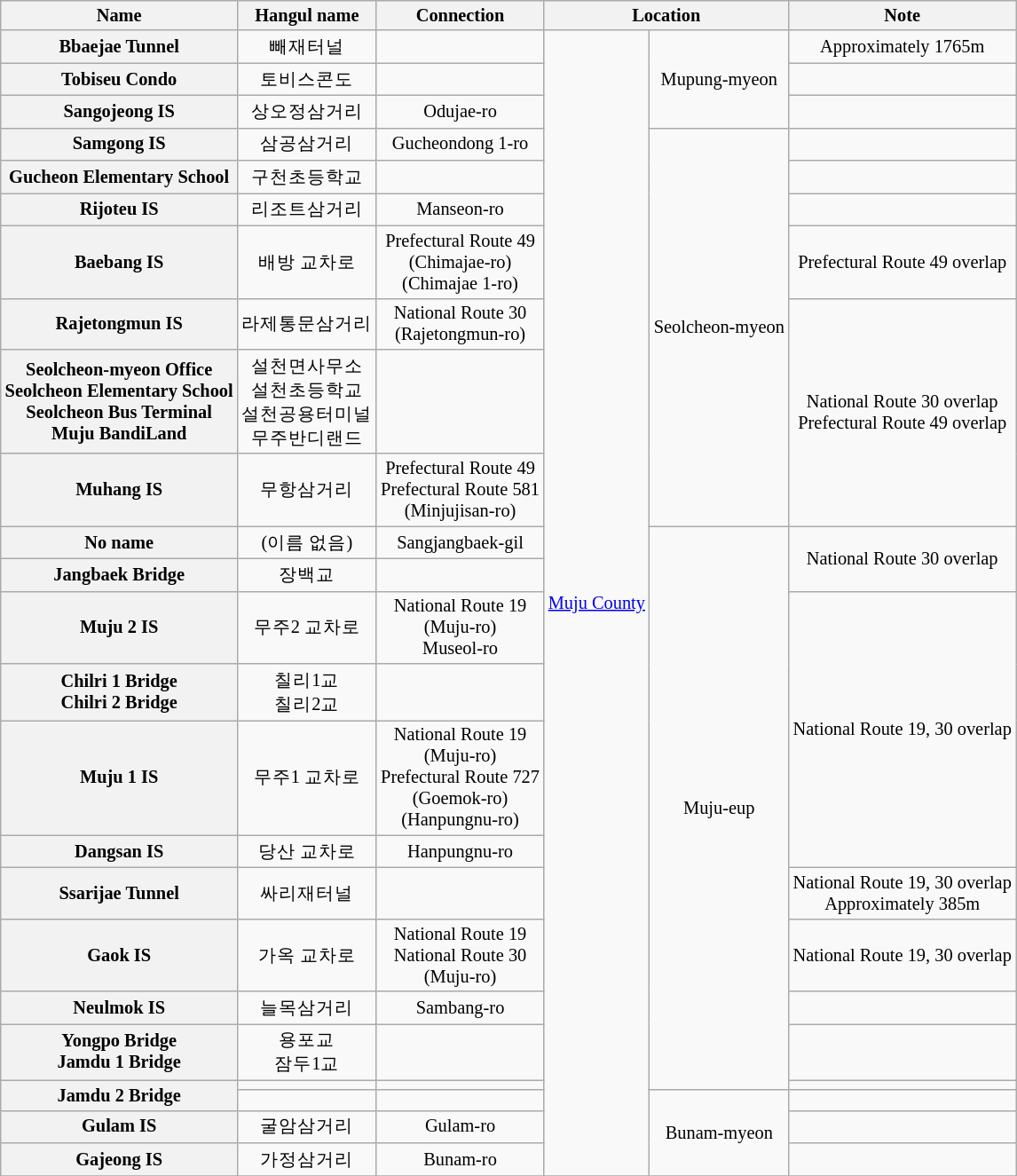<table class="wikitable" style="font-size: 85%; text-align: center;">
<tr>
<th>Name</th>
<th>Hangul name</th>
<th>Connection</th>
<th colspan="2">Location</th>
<th>Note</th>
</tr>
<tr>
<th>Bbaejae Tunnel</th>
<td>빼재터널</td>
<td></td>
<td rowspan=24><a href='#'>Muju County</a></td>
<td rowspan=3>Mupung-myeon</td>
<td>Approximately 1765m</td>
</tr>
<tr>
<th>Tobiseu Condo</th>
<td>토비스콘도</td>
<td></td>
<td></td>
</tr>
<tr>
<th>Sangojeong IS</th>
<td>상오정삼거리</td>
<td>Odujae-ro</td>
<td></td>
</tr>
<tr>
<th>Samgong IS</th>
<td>삼공삼거리</td>
<td>Gucheondong 1-ro</td>
<td rowspan=7>Seolcheon-myeon</td>
<td></td>
</tr>
<tr>
<th>Gucheon Elementary School</th>
<td>구천초등학교</td>
<td></td>
<td></td>
</tr>
<tr>
<th>Rijoteu IS</th>
<td>리조트삼거리</td>
<td>Manseon-ro</td>
<td></td>
</tr>
<tr>
<th>Baebang IS</th>
<td>배방 교차로</td>
<td>Prefectural Route 49<br>(Chimajae-ro)<br>(Chimajae 1-ro)</td>
<td>Prefectural Route 49 overlap</td>
</tr>
<tr>
<th>Rajetongmun IS</th>
<td>라제통문삼거리</td>
<td>National Route 30<br>(Rajetongmun-ro)</td>
<td rowspan=3>National Route 30 overlap<br>Prefectural Route 49 overlap</td>
</tr>
<tr>
<th>Seolcheon-myeon Office<br>Seolcheon Elementary School<br>Seolcheon Bus Terminal<br>Muju BandiLand</th>
<td>설천면사무소<br>설천초등학교<br>설천공용터미널<br>무주반디랜드</td>
<td></td>
</tr>
<tr>
<th>Muhang IS</th>
<td>무항삼거리</td>
<td>Prefectural Route 49<br>Prefectural Route 581<br>(Minjujisan-ro)</td>
</tr>
<tr>
<th>No name</th>
<td>(이름 없음)</td>
<td>Sangjangbaek-gil</td>
<td rowspan=11>Muju-eup</td>
<td rowspan=2>National Route 30 overlap</td>
</tr>
<tr>
<th>Jangbaek Bridge</th>
<td>장백교</td>
<td></td>
</tr>
<tr>
<th>Muju 2 IS</th>
<td>무주2 교차로</td>
<td>National Route 19<br>(Muju-ro)<br>Museol-ro</td>
<td rowspan=4>National Route 19, 30 overlap</td>
</tr>
<tr>
<th>Chilri 1 Bridge<br>Chilri 2 Bridge</th>
<td>칠리1교<br>칠리2교</td>
<td></td>
</tr>
<tr>
<th>Muju 1 IS</th>
<td>무주1 교차로</td>
<td>National Route 19<br>(Muju-ro)<br>Prefectural Route 727<br>(Goemok-ro)<br>(Hanpungnu-ro)</td>
</tr>
<tr>
<th>Dangsan IS</th>
<td>당산 교차로</td>
<td>Hanpungnu-ro</td>
</tr>
<tr>
<th>Ssarijae Tunnel</th>
<td>싸리재터널</td>
<td></td>
<td>National Route 19, 30 overlap<br>Approximately 385m</td>
</tr>
<tr>
<th>Gaok IS</th>
<td>가옥 교차로</td>
<td>National Route 19<br>National Route 30<br>(Muju-ro)</td>
<td>National Route 19, 30 overlap</td>
</tr>
<tr>
<th>Neulmok IS</th>
<td>늘목삼거리</td>
<td>Sambang-ro</td>
<td></td>
</tr>
<tr>
<th>Yongpo Bridge<br>Jamdu 1 Bridge</th>
<td>용포교<br>잠두1교</td>
<td></td>
<td></td>
</tr>
<tr>
<th rowspan=2>Jamdu 2 Bridge</th>
<td></td>
<td></td>
</tr>
<tr>
<td></td>
<td></td>
<td rowspan=3>Bunam-myeon</td>
<td></td>
</tr>
<tr>
<th>Gulam IS</th>
<td>굴암삼거리</td>
<td>Gulam-ro</td>
<td></td>
</tr>
<tr>
<th>Gajeong IS</th>
<td>가정삼거리</td>
<td>Bunam-ro</td>
<td></td>
</tr>
<tr>
</tr>
</table>
